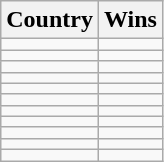<table class="wikitable sortable">
<tr>
<th>Country</th>
<th>Wins</th>
</tr>
<tr>
<td></td>
<td style="text-align:center;"></td>
</tr>
<tr>
<td></td>
<td style="text-align:center;"></td>
</tr>
<tr>
<td></td>
<td style="text-align:center;"></td>
</tr>
<tr>
<td></td>
<td style="text-align:center;"></td>
</tr>
<tr>
<td></td>
<td style="text-align:center;"></td>
</tr>
<tr>
<td></td>
<td style="text-align:center;"></td>
</tr>
<tr>
<td></td>
<td style="text-align:center;"></td>
</tr>
<tr>
<td></td>
<td style="text-align:center;"></td>
</tr>
<tr>
<td></td>
<td style="text-align:center;"></td>
</tr>
<tr>
<td></td>
<td style="text-align:center;"></td>
</tr>
<tr>
<td></td>
<td style="text-align:center;"></td>
</tr>
</table>
